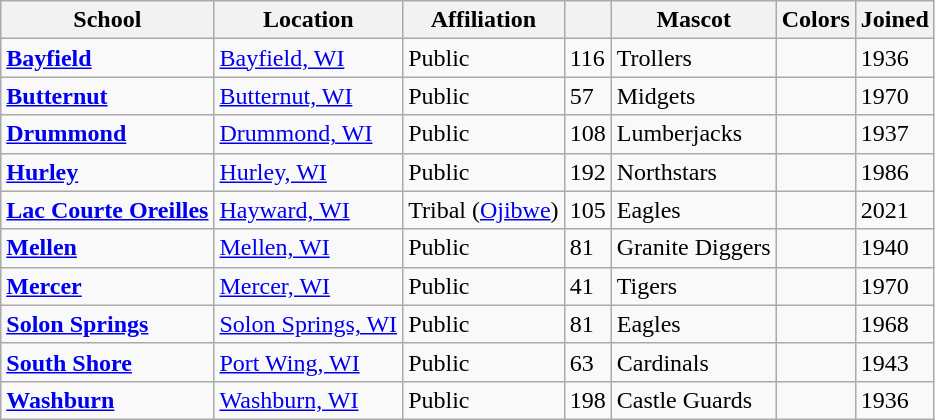<table class="wikitable sortable">
<tr>
<th>School</th>
<th>Location</th>
<th>Affiliation</th>
<th></th>
<th>Mascot</th>
<th>Colors</th>
<th>Joined</th>
</tr>
<tr>
<td><a href='#'><strong>Bayfield</strong></a></td>
<td><a href='#'>Bayfield, WI</a></td>
<td>Public</td>
<td>116</td>
<td>Trollers</td>
<td> </td>
<td>1936</td>
</tr>
<tr>
<td><a href='#'><strong>Butternut</strong></a></td>
<td><a href='#'>Butternut, WI</a></td>
<td>Public</td>
<td>57</td>
<td>Midgets</td>
<td> </td>
<td>1970</td>
</tr>
<tr>
<td><a href='#'><strong>Drummond</strong></a></td>
<td><a href='#'>Drummond, WI</a></td>
<td>Public</td>
<td>108</td>
<td>Lumberjacks</td>
<td> </td>
<td>1937</td>
</tr>
<tr>
<td><a href='#'><strong>Hurley</strong></a></td>
<td><a href='#'>Hurley, WI</a></td>
<td>Public</td>
<td>192</td>
<td>Northstars</td>
<td> </td>
<td>1986</td>
</tr>
<tr>
<td><a href='#'><strong>Lac Courte Oreilles</strong></a></td>
<td><a href='#'>Hayward, WI</a></td>
<td>Tribal (<a href='#'>Ojibwe</a>)</td>
<td>105</td>
<td>Eagles</td>
<td> </td>
<td>2021</td>
</tr>
<tr>
<td><a href='#'><strong>Mellen</strong></a></td>
<td><a href='#'>Mellen, WI</a></td>
<td>Public</td>
<td>81</td>
<td>Granite Diggers</td>
<td> </td>
<td>1940</td>
</tr>
<tr>
<td><a href='#'><strong>Mercer</strong></a></td>
<td><a href='#'>Mercer, WI</a></td>
<td>Public</td>
<td>41</td>
<td>Tigers</td>
<td> </td>
<td>1970</td>
</tr>
<tr>
<td><a href='#'><strong>Solon Springs</strong></a></td>
<td><a href='#'>Solon Springs, WI</a></td>
<td>Public</td>
<td>81</td>
<td>Eagles</td>
<td> </td>
<td>1968</td>
</tr>
<tr>
<td><a href='#'><strong>South Shore</strong></a></td>
<td><a href='#'>Port Wing, WI</a></td>
<td>Public</td>
<td>63</td>
<td>Cardinals</td>
<td> </td>
<td>1943</td>
</tr>
<tr>
<td><a href='#'><strong>Washburn</strong></a></td>
<td><a href='#'>Washburn, WI</a></td>
<td>Public</td>
<td>198</td>
<td>Castle Guards</td>
<td> </td>
<td>1936</td>
</tr>
</table>
